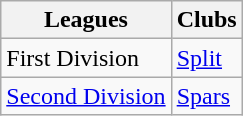<table class="wikitable">
<tr>
<th>Leagues</th>
<th>Clubs</th>
</tr>
<tr>
<td>First Division</td>
<td> <a href='#'>Split</a></td>
</tr>
<tr>
<td><a href='#'>Second Division</a></td>
<td> <a href='#'>Spars</a></td>
</tr>
</table>
